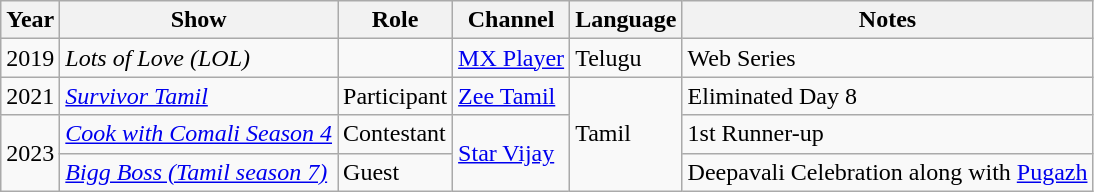<table Class ="wikitable sortable">
<tr>
<th>Year</th>
<th>Show</th>
<th>Role</th>
<th>Channel</th>
<th>Language</th>
<th>Notes</th>
</tr>
<tr>
<td>2019</td>
<td><em>Lots of Love (LOL)</em></td>
<td></td>
<td><a href='#'>MX Player</a></td>
<td>Telugu</td>
<td>Web Series</td>
</tr>
<tr>
<td>2021</td>
<td><em><a href='#'>Survivor Tamil</a></em></td>
<td>Participant</td>
<td><a href='#'>Zee Tamil</a></td>
<td rowspan="3">Tamil</td>
<td>Eliminated Day 8</td>
</tr>
<tr>
<td rowspan="2">2023</td>
<td><em><a href='#'>Cook with Comali Season 4</a></em></td>
<td>Contestant</td>
<td rowspan="2"><a href='#'>Star Vijay</a></td>
<td>1st Runner-up</td>
</tr>
<tr>
<td><em><a href='#'>Bigg Boss (Tamil season 7)</a></em></td>
<td>Guest</td>
<td>Deepavali Celebration along with <a href='#'>Pugazh</a></td>
</tr>
</table>
